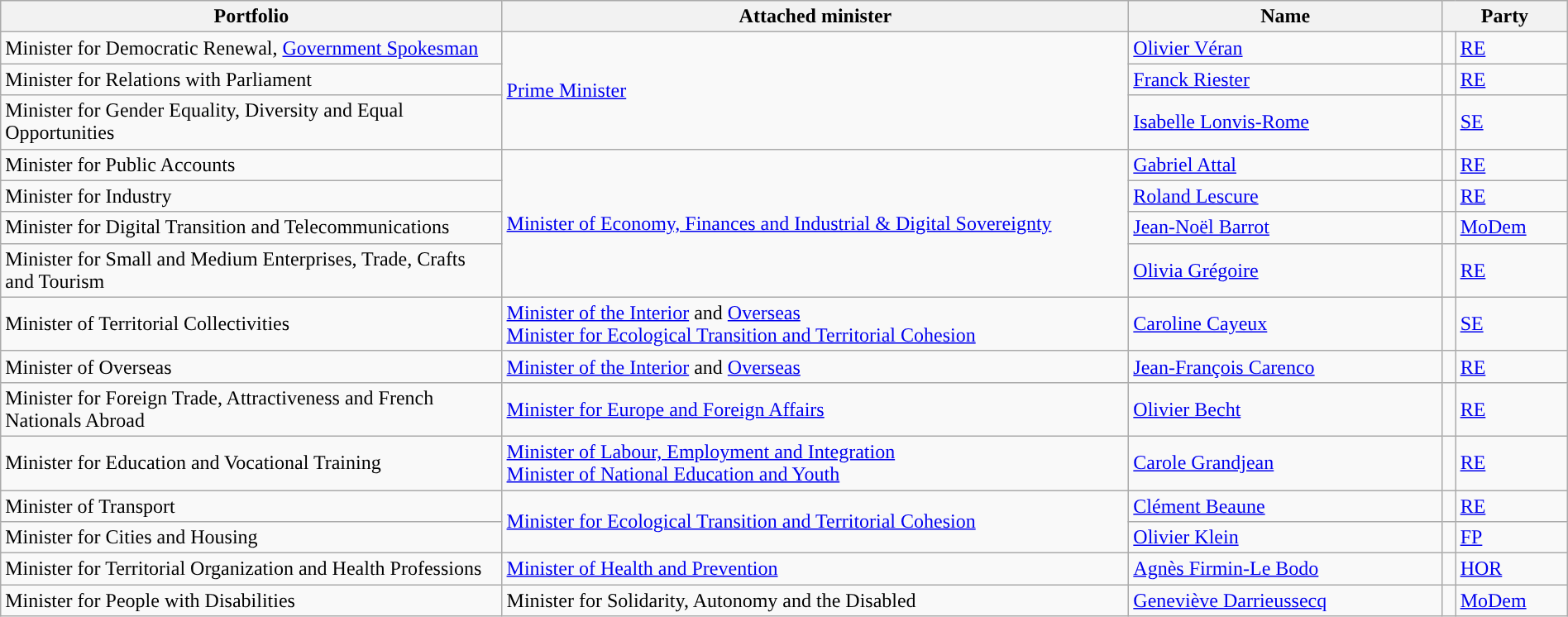<table class="wikitable" style="width:100%">
<tr>
<th>Portfolio</th>
<th style="width:40%">Attached minister</th>
<th style="width:20%">Name</th>
<th style="width:8%" colspan="2">Party</th>
</tr>
<tr>
<td>Minister for Democratic Renewal, <a href='#'>Government Spokesman</a></td>
<td rowspan="3"><a href='#'>Prime Minister</a></td>
<td><a href='#'>Olivier Véran</a></td>
<td style="background:"></td>
<td><a href='#'>RE</a></td>
</tr>
<tr>
<td>Minister for Relations with Parliament</td>
<td><a href='#'>Franck Riester</a></td>
<td style="background:"></td>
<td><a href='#'>RE</a></td>
</tr>
<tr>
<td>Minister for Gender Equality, Diversity and Equal Opportunities</td>
<td><a href='#'>Isabelle Lonvis-Rome</a></td>
<td style="background:"></td>
<td><a href='#'>SE</a></td>
</tr>
<tr>
<td>Minister for Public Accounts</td>
<td rowspan="4"><a href='#'>Minister of Economy, Finances and Industrial & Digital Sovereignty</a></td>
<td><a href='#'>Gabriel Attal</a></td>
<td style="background:"></td>
<td><a href='#'>RE</a></td>
</tr>
<tr>
<td>Minister for Industry</td>
<td><a href='#'>Roland Lescure</a></td>
<td style="background:"></td>
<td><a href='#'>RE</a></td>
</tr>
<tr>
<td>Minister for Digital Transition and Telecommunications</td>
<td><a href='#'>Jean-Noël Barrot</a></td>
<td style=background:></td>
<td><a href='#'>MoDem</a></td>
</tr>
<tr>
<td>Minister for Small and Medium Enterprises, Trade, Crafts and Tourism</td>
<td><a href='#'>Olivia Grégoire</a></td>
<td style="background:"></td>
<td><a href='#'>RE</a></td>
</tr>
<tr>
<td>Minister of Territorial Collectivities</td>
<td><a href='#'>Minister of the Interior</a> and <a href='#'>Overseas</a><br><a href='#'>Minister for Ecological Transition and Territorial Cohesion</a></td>
<td><a href='#'>Caroline Cayeux</a></td>
<td style="background:"></td>
<td><a href='#'>SE</a></td>
</tr>
<tr>
<td>Minister of Overseas</td>
<td><a href='#'>Minister of the Interior</a> and <a href='#'>Overseas</a></td>
<td><a href='#'>Jean-François Carenco</a></td>
<td style="background:"></td>
<td><a href='#'>RE</a></td>
</tr>
<tr>
<td>Minister for Foreign Trade, Attractiveness and French Nationals Abroad</td>
<td><a href='#'>Minister for Europe and Foreign Affairs</a></td>
<td><a href='#'>Olivier Becht</a></td>
<td style="background:"></td>
<td><a href='#'>RE</a></td>
</tr>
<tr>
<td>Minister for Education and Vocational Training</td>
<td><a href='#'>Minister of Labour, Employment and Integration</a><br><a href='#'>Minister of National Education and Youth</a></td>
<td><a href='#'>Carole Grandjean</a></td>
<td style="background:"></td>
<td><a href='#'>RE</a></td>
</tr>
<tr>
<td>Minister of Transport</td>
<td rowspan="2"><a href='#'>Minister for Ecological Transition and Territorial Cohesion</a></td>
<td><a href='#'>Clément Beaune</a></td>
<td style="background:"></td>
<td><a href='#'>RE</a></td>
</tr>
<tr>
<td>Minister for Cities and Housing</td>
<td><a href='#'>Olivier Klein</a></td>
<td style="background:"></td>
<td><a href='#'>FP</a></td>
</tr>
<tr>
<td>Minister for Territorial Organization and Health Professions</td>
<td><a href='#'>Minister of Health and Prevention</a></td>
<td><a href='#'>Agnès Firmin-Le Bodo</a></td>
<td style="background:"></td>
<td><a href='#'>HOR</a></td>
</tr>
<tr>
<td>Minister for People with Disabilities</td>
<td>Minister for Solidarity, Autonomy and the Disabled</td>
<td><a href='#'>Geneviève Darrieussecq</a></td>
<td style="background:"></td>
<td><a href='#'>MoDem</a></td>
</tr>
</table>
